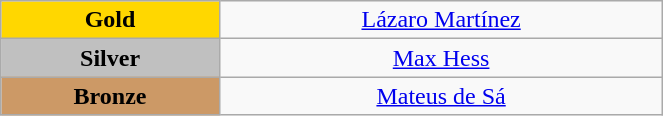<table class="wikitable" style=" text-align:center; " width="35%">
<tr>
<td style="background:gold"><strong>Gold</strong></td>
<td><a href='#'>Lázaro Martínez</a><br><small></small></td>
</tr>
<tr>
<td style="background:silver"><strong>Silver</strong></td>
<td><a href='#'>Max Hess</a><br><small></small></td>
</tr>
<tr>
<td style="background:#cc9966"><strong>Bronze</strong></td>
<td><a href='#'>Mateus de Sá</a><br><small></small></td>
</tr>
</table>
